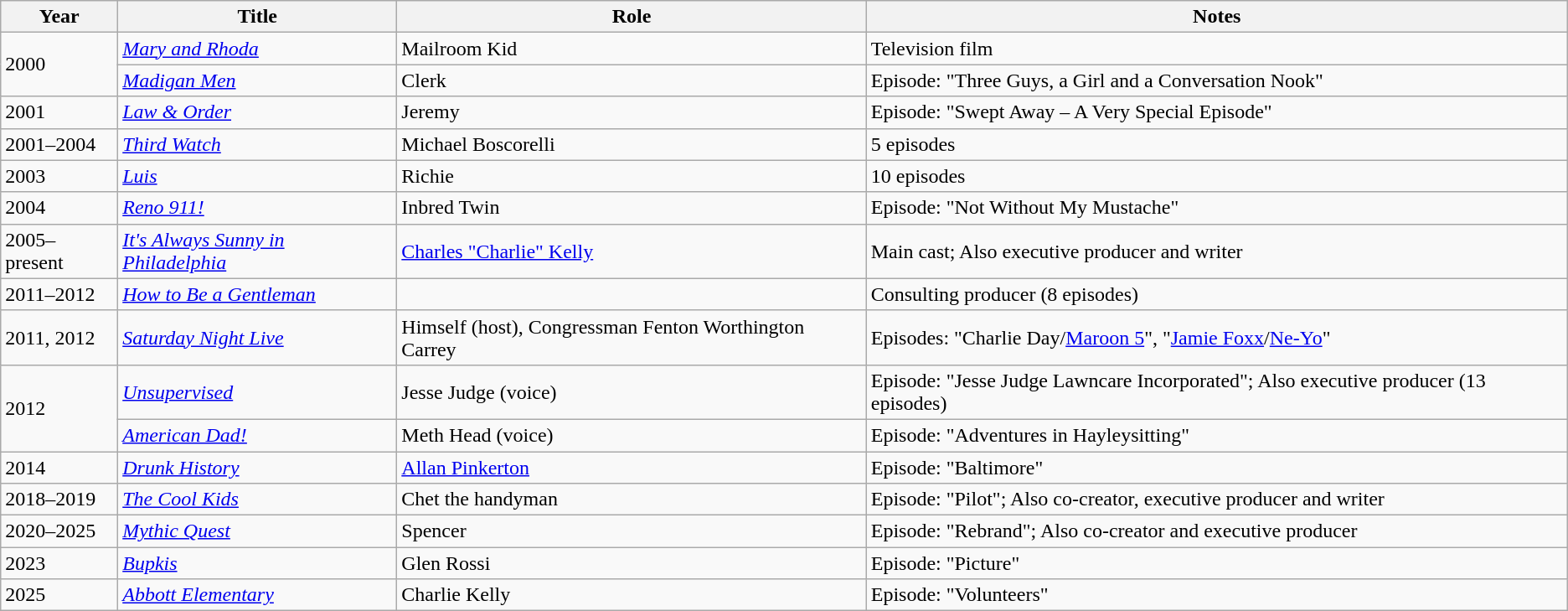<table class="wikitable sortable">
<tr>
<th>Year</th>
<th>Title</th>
<th>Role</th>
<th class="unsortable">Notes</th>
</tr>
<tr>
<td rowspan="2">2000</td>
<td><em><a href='#'>Mary and Rhoda</a></em></td>
<td>Mailroom Kid</td>
<td>Television film</td>
</tr>
<tr>
<td><em><a href='#'>Madigan Men</a></em></td>
<td>Clerk</td>
<td>Episode: "Three Guys, a Girl and a Conversation Nook"</td>
</tr>
<tr>
<td>2001</td>
<td><em><a href='#'>Law & Order</a></em></td>
<td>Jeremy</td>
<td>Episode: "Swept Away – A Very Special Episode"</td>
</tr>
<tr>
<td>2001–2004</td>
<td><em><a href='#'>Third Watch</a></em></td>
<td>Michael Boscorelli</td>
<td>5 episodes</td>
</tr>
<tr>
<td>2003</td>
<td><em><a href='#'>Luis</a></em></td>
<td>Richie</td>
<td>10 episodes</td>
</tr>
<tr>
<td>2004</td>
<td><em><a href='#'>Reno 911!</a></em></td>
<td>Inbred Twin</td>
<td>Episode: "Not Without My Mustache"</td>
</tr>
<tr>
<td>2005–present</td>
<td><em><a href='#'>It's Always Sunny in Philadelphia</a></em></td>
<td><a href='#'>Charles "Charlie" Kelly</a></td>
<td>Main cast; Also executive producer and writer</td>
</tr>
<tr>
<td>2011–2012</td>
<td><em><a href='#'>How to Be a Gentleman</a></em></td>
<td></td>
<td>Consulting producer (8 episodes)</td>
</tr>
<tr>
<td>2011, 2012</td>
<td><em><a href='#'>Saturday Night Live</a></em></td>
<td>Himself (host), Congressman Fenton Worthington Carrey</td>
<td>Episodes: "Charlie Day/<a href='#'>Maroon 5</a>", "<a href='#'>Jamie Foxx</a>/<a href='#'>Ne-Yo</a>"</td>
</tr>
<tr>
<td rowspan="2">2012</td>
<td><em><a href='#'>Unsupervised</a></em></td>
<td>Jesse Judge (voice)</td>
<td>Episode: "Jesse Judge Lawncare Incorporated"; Also executive producer (13 episodes)</td>
</tr>
<tr>
<td><em><a href='#'>American Dad!</a></em></td>
<td>Meth Head (voice)</td>
<td>Episode: "Adventures in Hayleysitting"</td>
</tr>
<tr>
<td>2014</td>
<td><em><a href='#'>Drunk History</a></em></td>
<td><a href='#'>Allan Pinkerton</a></td>
<td>Episode: "Baltimore"</td>
</tr>
<tr>
<td>2018–2019</td>
<td><em><a href='#'>The Cool Kids</a></em></td>
<td>Chet the handyman</td>
<td>Episode: "Pilot"; Also co-creator, executive producer and writer</td>
</tr>
<tr>
<td>2020–2025</td>
<td><em><a href='#'>Mythic Quest</a></em></td>
<td>Spencer</td>
<td>Episode: "Rebrand"; Also co-creator and executive producer</td>
</tr>
<tr>
<td>2023</td>
<td><em><a href='#'>Bupkis</a></em></td>
<td>Glen Rossi</td>
<td>Episode: "Picture"</td>
</tr>
<tr>
<td>2025</td>
<td><em><a href='#'>Abbott Elementary</a></em></td>
<td>Charlie Kelly</td>
<td>Episode: "Volunteers"</td>
</tr>
</table>
